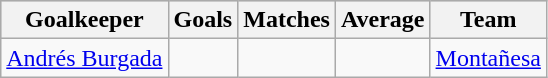<table class="wikitable sortable" class="wikitable">
<tr style="background:#ccc; text-align:center;">
<th>Goalkeeper</th>
<th>Goals</th>
<th>Matches</th>
<th>Average</th>
<th>Team</th>
</tr>
<tr>
<td> <a href='#'>Andrés Burgada</a></td>
<td></td>
<td></td>
<td></td>
<td><a href='#'>Montañesa</a></td>
</tr>
</table>
